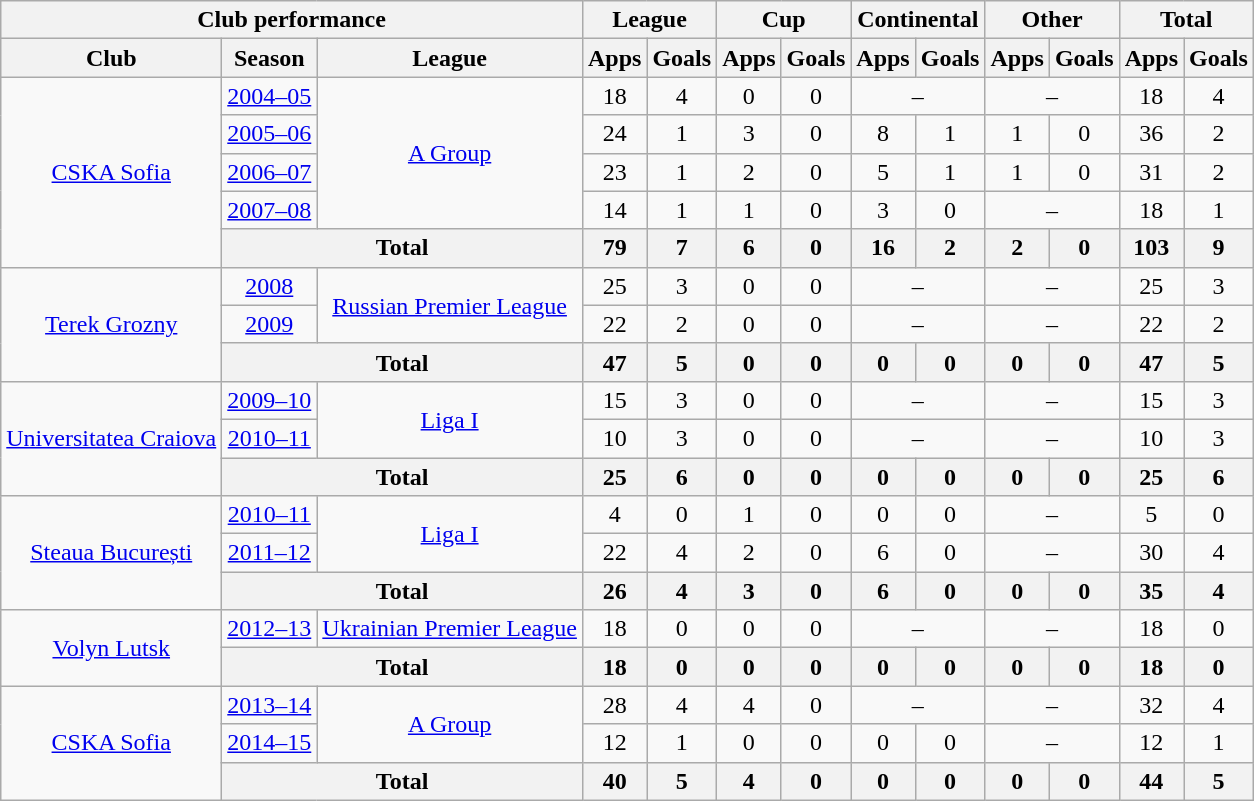<table class="wikitable" style="text-align: center">
<tr>
<th Colspan="3">Club performance</th>
<th Colspan="2">League</th>
<th Colspan="2">Cup</th>
<th Colspan="2">Continental</th>
<th Colspan="2">Other</th>
<th Colspan="3">Total</th>
</tr>
<tr>
<th>Club</th>
<th>Season</th>
<th>League</th>
<th>Apps</th>
<th>Goals</th>
<th>Apps</th>
<th>Goals</th>
<th>Apps</th>
<th>Goals</th>
<th>Apps</th>
<th>Goals</th>
<th>Apps</th>
<th>Goals</th>
</tr>
<tr>
<td rowspan="5" valign="center"><a href='#'>CSKA Sofia</a></td>
<td><a href='#'>2004–05</a></td>
<td rowspan="4"><a href='#'>A Group</a></td>
<td>18</td>
<td>4</td>
<td>0</td>
<td>0</td>
<td colspan="2">–</td>
<td colspan="2">–</td>
<td>18</td>
<td>4</td>
</tr>
<tr>
<td><a href='#'>2005–06</a></td>
<td>24</td>
<td>1</td>
<td>3</td>
<td>0</td>
<td>8</td>
<td>1</td>
<td>1</td>
<td>0</td>
<td>36</td>
<td>2</td>
</tr>
<tr>
<td><a href='#'>2006–07</a></td>
<td>23</td>
<td>1</td>
<td>2</td>
<td>0</td>
<td>5</td>
<td>1</td>
<td>1</td>
<td>0</td>
<td>31</td>
<td>2</td>
</tr>
<tr>
<td><a href='#'>2007–08</a></td>
<td>14</td>
<td>1</td>
<td>1</td>
<td>0</td>
<td>3</td>
<td>0</td>
<td colspan="2">–</td>
<td>18</td>
<td>1</td>
</tr>
<tr>
<th colspan=2>Total</th>
<th>79</th>
<th>7</th>
<th>6</th>
<th>0</th>
<th>16</th>
<th>2</th>
<th>2</th>
<th>0</th>
<th>103</th>
<th>9</th>
</tr>
<tr>
<td rowspan="3" valign="center"><a href='#'>Terek Grozny</a></td>
<td><a href='#'>2008</a></td>
<td rowspan="2"><a href='#'>Russian Premier League</a></td>
<td>25</td>
<td>3</td>
<td>0</td>
<td>0</td>
<td colspan="2">–</td>
<td colspan="2">–</td>
<td>25</td>
<td>3</td>
</tr>
<tr>
<td><a href='#'>2009</a></td>
<td>22</td>
<td>2</td>
<td>0</td>
<td>0</td>
<td colspan="2">–</td>
<td colspan="2">–</td>
<td>22</td>
<td>2</td>
</tr>
<tr>
<th colspan=2>Total</th>
<th>47</th>
<th>5</th>
<th>0</th>
<th>0</th>
<th>0</th>
<th>0</th>
<th>0</th>
<th>0</th>
<th>47</th>
<th>5</th>
</tr>
<tr>
<td rowspan="3" valign="center"><a href='#'>Universitatea Craiova</a></td>
<td><a href='#'>2009–10</a></td>
<td rowspan="2"><a href='#'>Liga I</a></td>
<td>15</td>
<td>3</td>
<td>0</td>
<td>0</td>
<td colspan="2">–</td>
<td colspan="2">–</td>
<td>15</td>
<td>3</td>
</tr>
<tr>
<td><a href='#'>2010–11</a></td>
<td>10</td>
<td>3</td>
<td>0</td>
<td>0</td>
<td colspan="2">–</td>
<td colspan="2">–</td>
<td>10</td>
<td>3</td>
</tr>
<tr>
<th colspan=2>Total</th>
<th>25</th>
<th>6</th>
<th>0</th>
<th>0</th>
<th>0</th>
<th>0</th>
<th>0</th>
<th>0</th>
<th>25</th>
<th>6</th>
</tr>
<tr>
<td rowspan="3" valign="center"><a href='#'>Steaua București</a></td>
<td><a href='#'>2010–11</a></td>
<td rowspan="2"><a href='#'>Liga I</a></td>
<td>4</td>
<td>0</td>
<td>1</td>
<td>0</td>
<td>0</td>
<td>0</td>
<td colspan="2">–</td>
<td>5</td>
<td>0</td>
</tr>
<tr>
<td><a href='#'>2011–12</a></td>
<td>22</td>
<td>4</td>
<td>2</td>
<td>0</td>
<td>6</td>
<td>0</td>
<td colspan="2">–</td>
<td>30</td>
<td>4</td>
</tr>
<tr>
<th colspan=2>Total</th>
<th>26</th>
<th>4</th>
<th>3</th>
<th>0</th>
<th>6</th>
<th>0</th>
<th>0</th>
<th>0</th>
<th>35</th>
<th>4</th>
</tr>
<tr>
<td rowspan="2" valign="center"><a href='#'>Volyn Lutsk</a></td>
<td><a href='#'>2012–13</a></td>
<td><a href='#'>Ukrainian Premier League</a></td>
<td>18</td>
<td>0</td>
<td>0</td>
<td>0</td>
<td colspan="2">–</td>
<td colspan="2">–</td>
<td>18</td>
<td>0</td>
</tr>
<tr>
<th colspan=2>Total</th>
<th>18</th>
<th>0</th>
<th>0</th>
<th>0</th>
<th>0</th>
<th>0</th>
<th>0</th>
<th>0</th>
<th>18</th>
<th>0</th>
</tr>
<tr>
<td rowspan="3" valign="center"><a href='#'>CSKA Sofia</a></td>
<td><a href='#'>2013–14</a></td>
<td rowspan="2"><a href='#'>A Group</a></td>
<td>28</td>
<td>4</td>
<td>4</td>
<td>0</td>
<td colspan="2">–</td>
<td colspan="2">–</td>
<td>32</td>
<td>4</td>
</tr>
<tr>
<td><a href='#'>2014–15</a></td>
<td>12</td>
<td>1</td>
<td>0</td>
<td>0</td>
<td>0</td>
<td>0</td>
<td colspan="2">–</td>
<td>12</td>
<td>1</td>
</tr>
<tr>
<th colspan=2>Total</th>
<th>40</th>
<th>5</th>
<th>4</th>
<th>0</th>
<th>0</th>
<th>0</th>
<th>0</th>
<th>0</th>
<th>44</th>
<th>5</th>
</tr>
</table>
